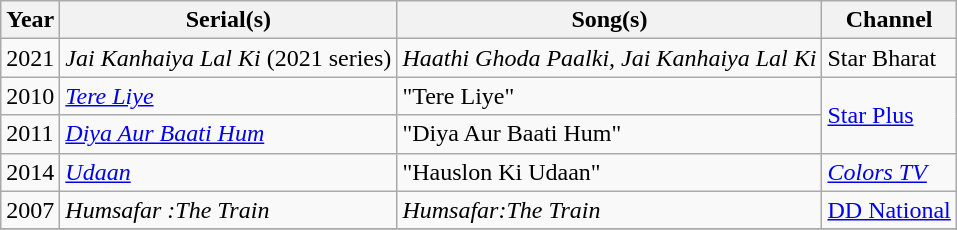<table class="wikitable sortable">
<tr>
<th>Year</th>
<th>Serial(s)</th>
<th>Song(s)</th>
<th>Channel</th>
</tr>
<tr>
<td>2021</td>
<td><em>Jai Kanhaiya Lal Ki</em> (2021 series)</td>
<td><em>Haathi Ghoda Paalki, Jai Kanhaiya Lal Ki</em></td>
<td>Star Bharat</td>
</tr>
<tr>
<td>2010</td>
<td><em><a href='#'>Tere Liye</a></em></td>
<td>"Tere Liye"</td>
<td rowspan=2><a href='#'>Star Plus</a></td>
</tr>
<tr>
<td>2011</td>
<td><em><a href='#'>Diya Aur Baati Hum</a></em></td>
<td>"Diya Aur Baati Hum"</td>
</tr>
<tr>
<td>2014</td>
<td><em><a href='#'>Udaan</a></em></td>
<td>"Hauslon Ki Udaan"</td>
<td><em><a href='#'>Colors TV</a></em></td>
</tr>
<tr>
<td>2007</td>
<td><em>Humsafar :The Train </em></td>
<td><em>Humsafar:The Train </em></td>
<td><a href='#'>DD National</a></td>
</tr>
<tr>
</tr>
</table>
